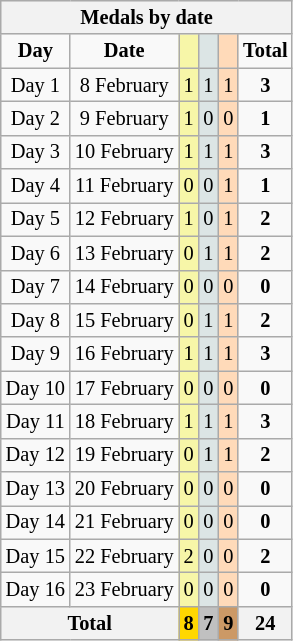<table class=wikitable style="font-size:85%">
<tr bgcolor=efefef>
<th colspan=6><strong>Medals by date</strong></th>
</tr>
<tr align=center>
<td><strong>Day</strong></td>
<td><strong>Date</strong></td>
<td bgcolor=#f7f6a8></td>
<td bgcolor=#dce5e5></td>
<td bgcolor=#ffdab9></td>
<td><strong>Total</strong></td>
</tr>
<tr align=center>
<td>Day 1</td>
<td>8 February</td>
<td bgcolor=F7F6A8>1</td>
<td bgcolor=DCE5E5>1</td>
<td bgcolor=FFDAB9>1</td>
<td><strong>3</strong></td>
</tr>
<tr align=center>
<td>Day 2</td>
<td>9 February</td>
<td bgcolor=F7F6A8>1</td>
<td bgcolor=DCE5E5>0</td>
<td bgcolor=FFDAB9>0</td>
<td><strong>1</strong></td>
</tr>
<tr align=center>
<td>Day 3</td>
<td>10 February</td>
<td bgcolor=F7F6A8>1</td>
<td bgcolor=DCE5E5>1</td>
<td bgcolor=FFDAB9>1</td>
<td><strong>3</strong></td>
</tr>
<tr align=center>
<td>Day 4</td>
<td>11 February</td>
<td bgcolor=F7F6A8>0</td>
<td bgcolor=DCE5E5>0</td>
<td bgcolor=FFDAB9>1</td>
<td><strong>1</strong></td>
</tr>
<tr align=center>
<td>Day 5</td>
<td>12 February</td>
<td bgcolor=F7F6A8>1</td>
<td bgcolor=DCE5E5>0</td>
<td bgcolor=FFDAB9>1</td>
<td><strong>2</strong></td>
</tr>
<tr align=center>
<td>Day 6</td>
<td>13 February</td>
<td bgcolor=F7F6A8>0</td>
<td bgcolor=DCE5E5>1</td>
<td bgcolor=FFDAB9>1</td>
<td><strong>2</strong></td>
</tr>
<tr align=center>
<td>Day 7</td>
<td>14 February</td>
<td bgcolor=F7F6A8>0</td>
<td bgcolor=DCE5E5>0</td>
<td bgcolor=FFDAB9>0</td>
<td><strong>0</strong></td>
</tr>
<tr align=center>
<td>Day 8</td>
<td>15 February</td>
<td bgcolor=F7F6A8>0</td>
<td bgcolor=DCE5E5>1</td>
<td bgcolor=FFDAB9>1</td>
<td><strong>2</strong></td>
</tr>
<tr align=center>
<td>Day 9</td>
<td>16 February</td>
<td bgcolor=F7F6A8>1</td>
<td bgcolor=DCE5E5>1</td>
<td bgcolor=FFDAB9>1</td>
<td><strong>3</strong></td>
</tr>
<tr align=center>
<td>Day 10</td>
<td>17 February</td>
<td bgcolor=F7F6A8>0</td>
<td bgcolor=DCE5E5>0</td>
<td bgcolor=FFDAB9>0</td>
<td><strong>0</strong></td>
</tr>
<tr align=center>
<td>Day 11</td>
<td>18 February</td>
<td bgcolor=F7F6A8>1</td>
<td bgcolor=DCE5E5>1</td>
<td bgcolor=FFDAB9>1</td>
<td><strong>3</strong></td>
</tr>
<tr align=center>
<td>Day 12</td>
<td>19 February</td>
<td bgcolor=F7F6A8>0</td>
<td bgcolor=DCE5E5>1</td>
<td bgcolor=FFDAB9>1</td>
<td><strong>2</strong></td>
</tr>
<tr align=center>
<td>Day 13</td>
<td>20 February</td>
<td bgcolor=F7F6A8>0</td>
<td bgcolor=DCE5E5>0</td>
<td bgcolor=FFDAB9>0</td>
<td><strong>0</strong></td>
</tr>
<tr align=center>
<td>Day 14</td>
<td>21 February</td>
<td bgcolor=F7F6A8>0</td>
<td bgcolor=DCE5E5>0</td>
<td bgcolor=FFDAB9>0</td>
<td><strong>0</strong></td>
</tr>
<tr align=center>
<td>Day 15</td>
<td>22 February</td>
<td bgcolor=F7F6A8>2</td>
<td bgcolor=DCE5E5>0</td>
<td bgcolor=FFDAB9>0</td>
<td><strong>2</strong></td>
</tr>
<tr align=center>
<td>Day 16</td>
<td>23 February</td>
<td bgcolor=F7F6A8>0</td>
<td bgcolor=DCE5E5>0</td>
<td bgcolor=FFDAB9>0</td>
<td><strong>0</strong></td>
</tr>
<tr>
<th colspan=2><strong>Total</strong></th>
<th style="background:gold"><strong>8</strong></th>
<th style="background:silver"><strong>7</strong></th>
<th style="background:#c96"><strong>9</strong></th>
<th><strong>24</strong></th>
</tr>
</table>
